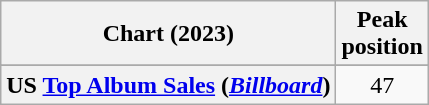<table class="wikitable sortable plainrowheaders" style="text-align:center">
<tr>
<th scope="col">Chart (2023)</th>
<th scope="col">Peak<br>position</th>
</tr>
<tr>
</tr>
<tr>
</tr>
<tr>
</tr>
<tr>
</tr>
<tr>
<th scope="row">US <a href='#'>Top Album Sales</a> (<em><a href='#'>Billboard</a></em>)</th>
<td>47</td>
</tr>
</table>
